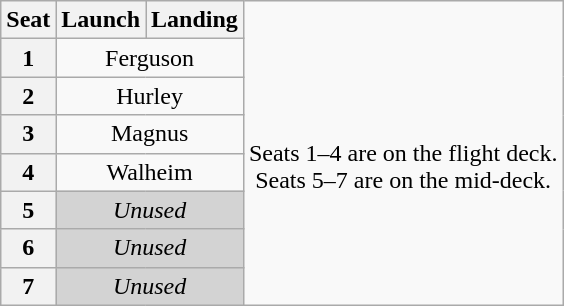<table class="wikitable" style="text-align:center">
<tr>
<th>Seat</th>
<th>Launch</th>
<th>Landing</th>
<td rowspan=8><br>Seats 1–4 are on the flight deck.<br>Seats 5–7 are on the mid-deck.</td>
</tr>
<tr>
<th>1</th>
<td colspan=2>Ferguson</td>
</tr>
<tr>
<th>2</th>
<td colspan=2>Hurley</td>
</tr>
<tr>
<th>3</th>
<td colspan=2>Magnus</td>
</tr>
<tr>
<th>4</th>
<td colspan=2>Walheim</td>
</tr>
<tr>
<th>5</th>
<td colspan=2 style="background-color:lightgray"><em>Unused</em></td>
</tr>
<tr>
<th>6</th>
<td colspan=2 style="background-color:lightgray"><em>Unused</em></td>
</tr>
<tr>
<th>7</th>
<td colspan=2 style="background-color:lightgray"><em>Unused</em></td>
</tr>
</table>
